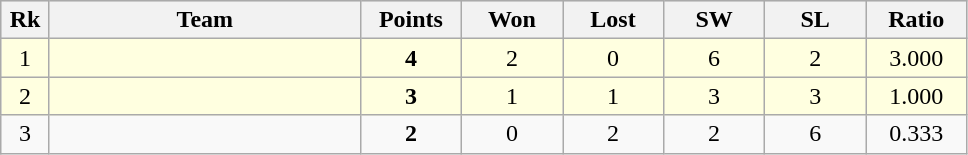<table class=wikitable style="text-align:center">
<tr bgcolor="#DCDCDC">
<th width="25">Rk</th>
<th width="200">Team</th>
<th width="60">Points</th>
<th width="60">Won</th>
<th width="60">Lost</th>
<th width="60">SW</th>
<th width="60">SL</th>
<th width="60">Ratio</th>
</tr>
<tr bgcolor=lightyellow>
<td>1</td>
<td align=left></td>
<td><strong>4</strong></td>
<td>2</td>
<td>0</td>
<td>6</td>
<td>2</td>
<td>3.000</td>
</tr>
<tr bgcolor=lightyellow>
<td>2</td>
<td align=left></td>
<td><strong>3</strong></td>
<td>1</td>
<td>1</td>
<td>3</td>
<td>3</td>
<td>1.000</td>
</tr>
<tr>
<td>3</td>
<td align=left></td>
<td><strong>2</strong></td>
<td>0</td>
<td>2</td>
<td>2</td>
<td>6</td>
<td>0.333</td>
</tr>
</table>
